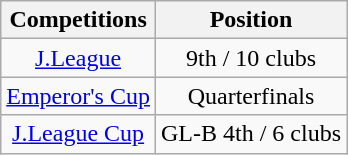<table class="wikitable" style="text-align:center;">
<tr>
<th>Competitions</th>
<th>Position</th>
</tr>
<tr>
<td><a href='#'>J.League</a></td>
<td>9th / 10 clubs</td>
</tr>
<tr>
<td><a href='#'>Emperor's Cup</a></td>
<td>Quarterfinals</td>
</tr>
<tr>
<td><a href='#'>J.League Cup</a></td>
<td>GL-B 4th / 6 clubs</td>
</tr>
</table>
